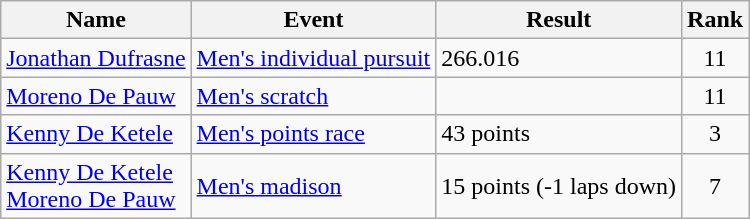<table class="wikitable sortable">
<tr>
<th>Name</th>
<th>Event</th>
<th>Result</th>
<th>Rank</th>
</tr>
<tr>
<td><a href='#'>Jonathan Dufrasne</a></td>
<td><a href='#'>Men's individual pursuit</a></td>
<td>266.016</td>
<td align=center>11</td>
</tr>
<tr>
<td><a href='#'>Moreno De Pauw</a></td>
<td><a href='#'>Men's scratch</a></td>
<td></td>
<td align=center>11</td>
</tr>
<tr>
<td><a href='#'>Kenny De Ketele</a></td>
<td><a href='#'>Men's points race</a></td>
<td>43 points</td>
<td align=center>3</td>
</tr>
<tr>
<td><a href='#'>Kenny De Ketele</a><br><a href='#'>Moreno De Pauw</a></td>
<td><a href='#'>Men's madison</a></td>
<td>15 points (-1 laps down)</td>
<td align=center>7</td>
</tr>
</table>
